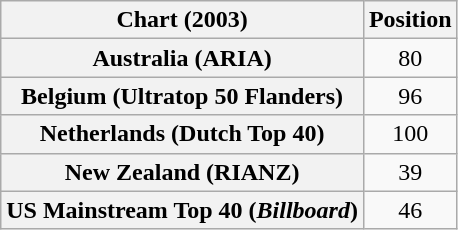<table class="wikitable sortable plainrowheaders" style="text-align:center">
<tr>
<th scope="col">Chart (2003)</th>
<th scope="col">Position</th>
</tr>
<tr>
<th scope="row">Australia (ARIA)</th>
<td>80</td>
</tr>
<tr>
<th scope="row">Belgium (Ultratop 50 Flanders)</th>
<td>96</td>
</tr>
<tr>
<th scope="row">Netherlands (Dutch Top 40)</th>
<td>100</td>
</tr>
<tr>
<th scope="row">New Zealand (RIANZ)</th>
<td>39</td>
</tr>
<tr>
<th scope="row">US Mainstream Top 40 (<em>Billboard</em>)</th>
<td>46</td>
</tr>
</table>
